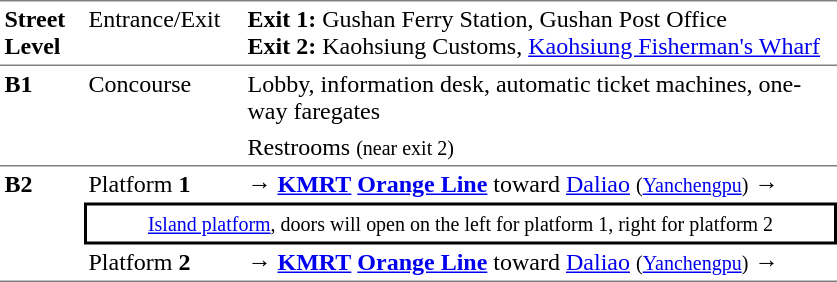<table table border=0 cellspacing=0 cellpadding=3>
<tr>
<td style="border-bottom:solid 1px gray;border-top:solid 1px gray;" width=50 valign=top><strong>Street Level</strong></td>
<td style="border-top:solid 1px gray;border-bottom:solid 1px gray;" width=100 valign=top>Entrance/Exit</td>
<td style="border-top:solid 1px gray;border-bottom:solid 1px gray;" width=390 valign=top><strong>Exit 1:</strong> Gushan Ferry Station, Gushan Post Office <br><strong>Exit 2:</strong> Kaohsiung Customs, <a href='#'>Kaohsiung Fisherman's Wharf</a></td>
</tr>
<tr>
<td style="border-bottom:solid 1px gray;" rowspan=2 valign=top><strong>B1</strong></td>
<td style="border-bottom:solid 1px gray;" rowspan=2 valign=top>Concourse</td>
<td>Lobby, information desk, automatic ticket machines, one-way faregates</td>
</tr>
<tr>
<td style="border-bottom:solid 1px gray;">Restrooms <small>(near exit 2)</small></td>
</tr>
<tr>
<td style="border-bottom:solid 1px gray;" rowspan=3 valign=top><strong>B2</strong></td>
<td>Platform <span><strong>1</strong></span></td>
<td><span>→</span> <a href='#'><span><strong>KMRT</strong></span></a> <a href='#'><span><strong>Orange Line</strong></span></a> toward <a href='#'>Daliao</a>  <small>(<a href='#'>Yanchengpu</a>)</small> →</td>
</tr>
<tr>
<td style="border-top:solid 2px black;border-right:solid 2px black;border-left:solid 2px black;border-bottom:solid 2px black;text-align:center;" colspan=2><small><a href='#'>Island platform</a>, doors will open on the left for platform 1, right for platform 2</small></td>
</tr>
<tr>
<td style="border-bottom:solid 1px gray;">Platform <span><strong>2</strong></span></td>
<td style="border-bottom:solid 1px gray;"><span>→</span> <a href='#'><span><strong>KMRT</strong></span></a> <a href='#'><span><strong>Orange Line</strong></span></a> toward <a href='#'>Daliao</a> <small>(<a href='#'>Yanchengpu</a>)</small> →</td>
</tr>
</table>
